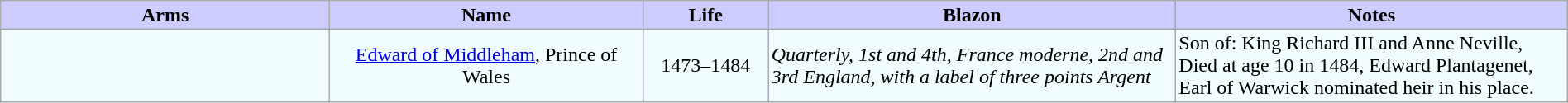<table width="100%" border="1" cellpadding="2" cellspacing="0" style="margin: 0.5em 0.3em 0.5em 0; background: #f9f9f9; border: 1px #aaa solid; border-collapse: collapse;">
<tr>
<th width="21%" bgcolor = "#ccccff">Arms</th>
<th width="20%" bgcolor = "#ccccff">Name</th>
<th width="8%" bgcolor = "#ccccff">Life</th>
<th width="26%" bgcolor = "#ccccff">Blazon</th>
<th width="26%" bgcolor = "#ccccff">Notes</th>
</tr>
<tr bgcolor=f0fcff>
<td align="center"></td>
<td align="center"><a href='#'>Edward of Middleham</a>, Prince of Wales</td>
<td align="center">1473–1484</td>
<td><em>Quarterly, 1st and 4th, France moderne, 2nd and 3rd England, with a label of three points Argent</em></td>
<td>Son of: King Richard III and Anne Neville,<br>Died at age 10 in 1484, Edward Plantagenet, Earl of Warwick nominated heir in his place.</td>
</tr>
</table>
